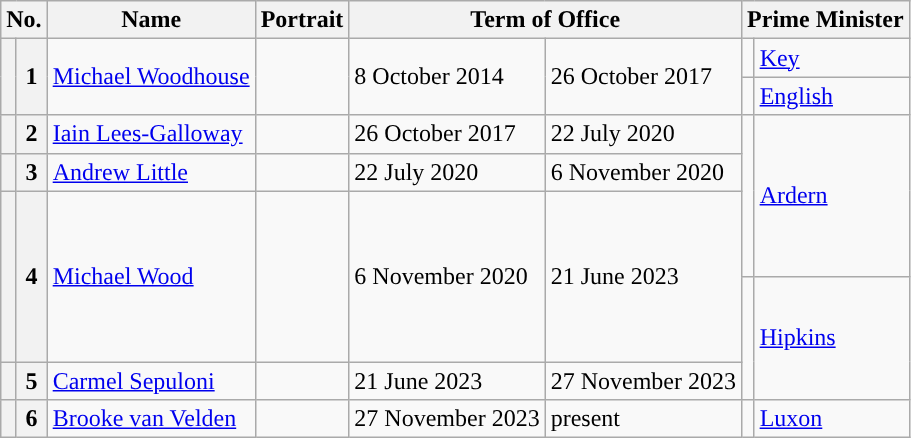<table class="wikitable">
<tr>
<th colspan=2>No.</th>
<th>Name</th>
<th>Portrait</th>
<th colspan=2>Term of Office</th>
<th colspan=2>Prime Minister</th>
</tr>
<tr>
<th rowspan=2 style="color:inherit;background:"></th>
<th rowspan=2>1</th>
<td rowspan=2><a href='#'>Michael Woodhouse</a></td>
<td rowspan=2></td>
<td rowspan=2>8 October 2014</td>
<td rowspan=2>26 October 2017</td>
<td width=1 style="color:inherit;background:"></td>
<td><a href='#'>Key</a></td>
</tr>
<tr>
<td style="color:inherit;background:"></td>
<td><a href='#'>English</a></td>
</tr>
<tr>
<th style="color:inherit;background:"></th>
<th>2</th>
<td><a href='#'>Iain Lees-Galloway</a></td>
<td></td>
<td>26 October 2017</td>
<td>22 July 2020</td>
<td rowspan="3" style="color:inherit;background:"></td>
<td rowspan="3"><a href='#'>Ardern</a></td>
</tr>
<tr>
<th style="color:inherit;background:"></th>
<th>3</th>
<td><a href='#'>Andrew Little</a></td>
<td></td>
<td>22 July 2020</td>
<td>6 November 2020</td>
</tr>
<tr>
<th height=50 style="border-bottom:solid 0 grey; background:"></th>
<th rowspan="2">4</th>
<td rowspan="2"><a href='#'>Michael Wood</a></td>
<td rowspan="2"></td>
<td rowspan="2">6 November 2020</td>
<td rowspan="2">21 June 2023</td>
</tr>
<tr>
<th height=50 style="border-top:solid 0 grey; background:"></th>
<td rowspan=2 style="color:inherit;background:"></td>
<td rowspan=2><a href='#'>Hipkins</a></td>
</tr>
<tr>
<th style="color:inherit;background:"></th>
<th>5</th>
<td><a href='#'>Carmel Sepuloni</a></td>
<td></td>
<td>21 June 2023</td>
<td>27 November 2023</td>
</tr>
<tr>
<th style="color:inherit;background:"></th>
<th>6</th>
<td><a href='#'>Brooke van Velden</a></td>
<td></td>
<td>27 November 2023</td>
<td>present</td>
<td style="color:inherit;background:"></td>
<td><a href='#'>Luxon</a></td>
</tr>
</table>
